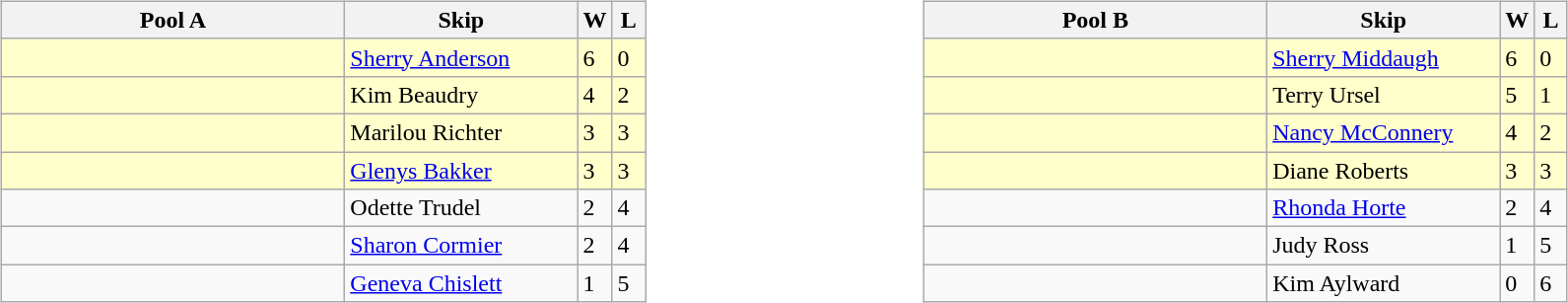<table>
<tr>
<td valign=top width=10%><br><table class="wikitable">
<tr>
<th width=225>Pool A</th>
<th width=150>Skip</th>
<th width=15>W</th>
<th width=15>L</th>
</tr>
<tr bgcolor=#ffffcc>
<td></td>
<td><a href='#'>Sherry Anderson</a></td>
<td>6</td>
<td>0</td>
</tr>
<tr bgcolor=#ffffcc>
<td></td>
<td>Kim Beaudry</td>
<td>4</td>
<td>2</td>
</tr>
<tr bgcolor=#ffffcc>
<td></td>
<td>Marilou Richter</td>
<td>3</td>
<td>3</td>
</tr>
<tr bgcolor=#ffffcc>
<td></td>
<td><a href='#'>Glenys Bakker</a></td>
<td>3</td>
<td>3</td>
</tr>
<tr>
<td></td>
<td>Odette Trudel</td>
<td>2</td>
<td>4</td>
</tr>
<tr>
<td></td>
<td><a href='#'>Sharon Cormier</a></td>
<td>2</td>
<td>4</td>
</tr>
<tr>
<td></td>
<td><a href='#'>Geneva Chislett</a></td>
<td>1</td>
<td>5</td>
</tr>
</table>
</td>
<td valign=top width=10%><br><table class="wikitable">
<tr>
<th width=225>Pool B</th>
<th width=150>Skip</th>
<th width=15>W</th>
<th width=15>L</th>
</tr>
<tr bgcolor=#ffffcc>
<td></td>
<td><a href='#'>Sherry Middaugh</a></td>
<td>6</td>
<td>0</td>
</tr>
<tr bgcolor=#ffffcc>
<td></td>
<td>Terry Ursel</td>
<td>5</td>
<td>1</td>
</tr>
<tr bgcolor=#ffffcc>
<td></td>
<td><a href='#'>Nancy McConnery</a></td>
<td>4</td>
<td>2</td>
</tr>
<tr bgcolor=#ffffcc>
<td></td>
<td>Diane Roberts</td>
<td>3</td>
<td>3</td>
</tr>
<tr>
<td></td>
<td><a href='#'>Rhonda Horte</a></td>
<td>2</td>
<td>4</td>
</tr>
<tr>
<td></td>
<td>Judy Ross</td>
<td>1</td>
<td>5</td>
</tr>
<tr>
<td></td>
<td>Kim Aylward</td>
<td>0</td>
<td>6</td>
</tr>
</table>
</td>
</tr>
</table>
